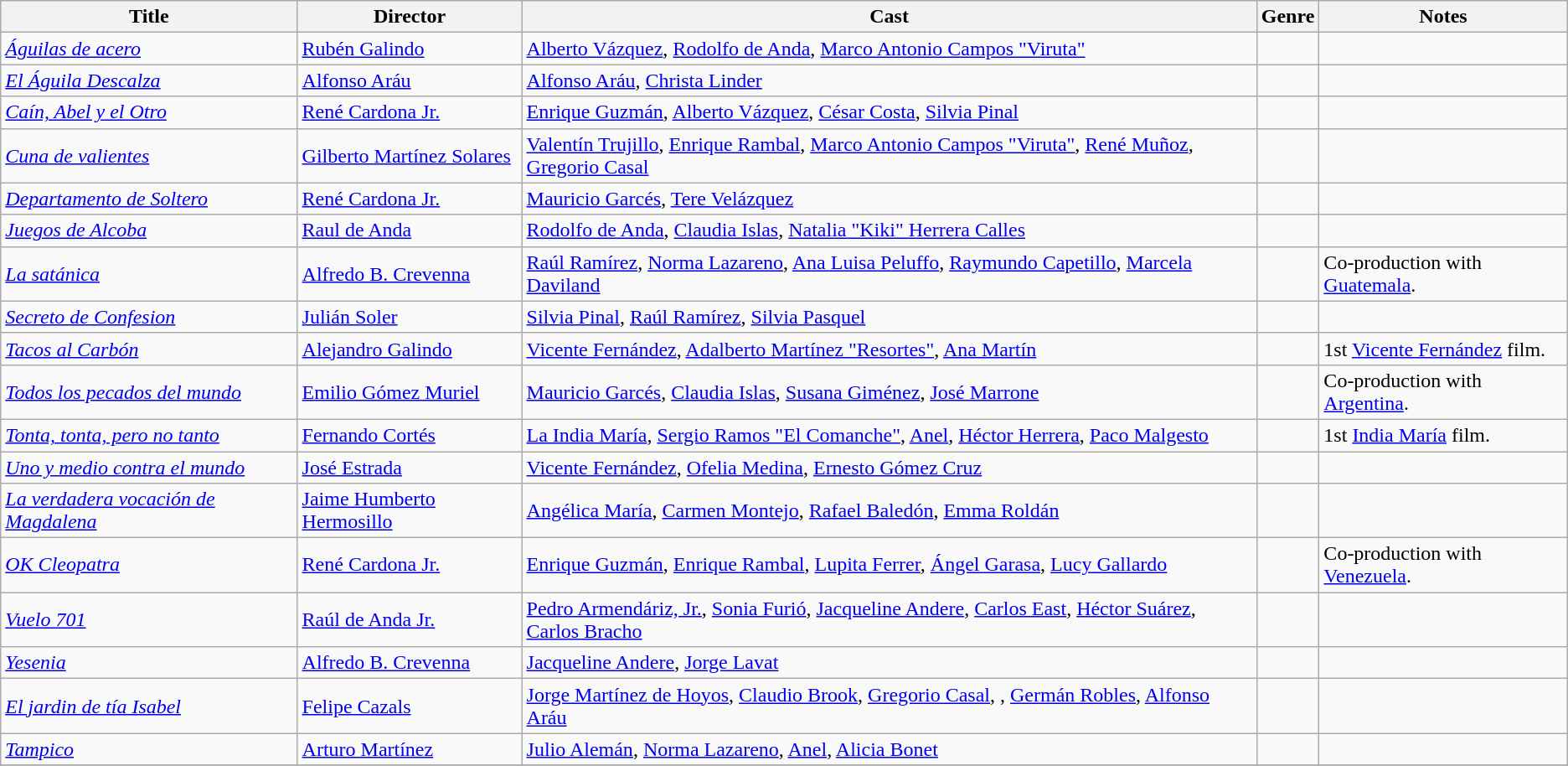<table class="wikitable">
<tr>
<th>Title</th>
<th>Director</th>
<th>Cast</th>
<th>Genre</th>
<th>Notes</th>
</tr>
<tr>
<td><em><a href='#'>Águilas de acero</a></em></td>
<td><a href='#'>Rubén Galindo</a></td>
<td><a href='#'>Alberto Vázquez</a>, <a href='#'>Rodolfo de Anda</a>, <a href='#'>Marco Antonio Campos "Viruta"</a></td>
<td></td>
<td></td>
</tr>
<tr>
<td><em><a href='#'>El Águila Descalza</a></em></td>
<td><a href='#'>Alfonso Aráu</a></td>
<td><a href='#'>Alfonso Aráu</a>, <a href='#'>Christa Linder</a></td>
<td></td>
<td></td>
</tr>
<tr>
<td><em><a href='#'>Caín, Abel y el Otro</a></em></td>
<td><a href='#'>René Cardona Jr.</a></td>
<td><a href='#'>Enrique Guzmán</a>, <a href='#'>Alberto Vázquez</a>, <a href='#'>César Costa</a>, <a href='#'>Silvia Pinal</a></td>
<td></td>
<td></td>
</tr>
<tr>
<td><em><a href='#'>Cuna de valientes</a></em></td>
<td><a href='#'>Gilberto Martínez Solares</a></td>
<td><a href='#'>Valentín Trujillo</a>, <a href='#'>Enrique Rambal</a>, <a href='#'>Marco Antonio Campos "Viruta"</a>, <a href='#'>René Muñoz</a>, <a href='#'>Gregorio Casal</a></td>
<td></td>
<td></td>
</tr>
<tr>
<td><em><a href='#'>Departamento de Soltero</a></em></td>
<td><a href='#'>René Cardona Jr.</a></td>
<td><a href='#'>Mauricio Garcés</a>, <a href='#'>Tere Velázquez</a></td>
<td></td>
<td></td>
</tr>
<tr>
<td><em><a href='#'>Juegos de Alcoba</a></em></td>
<td><a href='#'>Raul de Anda</a></td>
<td><a href='#'>Rodolfo de Anda</a>, <a href='#'>Claudia Islas</a>, <a href='#'>Natalia "Kiki" Herrera Calles</a></td>
<td></td>
<td></td>
</tr>
<tr>
<td><em><a href='#'>La satánica</a></em></td>
<td><a href='#'>Alfredo B. Crevenna</a></td>
<td><a href='#'>Raúl Ramírez</a>, <a href='#'>Norma Lazareno</a>, <a href='#'>Ana Luisa Peluffo</a>, <a href='#'>Raymundo Capetillo</a>, <a href='#'>Marcela Daviland</a></td>
<td></td>
<td>Co-production with <a href='#'>Guatemala</a>.</td>
</tr>
<tr>
<td><em><a href='#'>Secreto de Confesion</a></em></td>
<td><a href='#'>Julián Soler</a></td>
<td><a href='#'>Silvia Pinal</a>, <a href='#'>Raúl Ramírez</a>, <a href='#'>Silvia Pasquel</a></td>
<td></td>
<td></td>
</tr>
<tr>
<td><em><a href='#'>Tacos al Carbón</a></em></td>
<td><a href='#'>Alejandro Galindo</a></td>
<td><a href='#'>Vicente Fernández</a>, <a href='#'>Adalberto Martínez "Resortes"</a>, <a href='#'>Ana Martín</a></td>
<td></td>
<td>1st <a href='#'>Vicente Fernández</a> film.</td>
</tr>
<tr>
<td><em><a href='#'>Todos los pecados del mundo</a></em></td>
<td><a href='#'>Emilio Gómez Muriel</a></td>
<td><a href='#'>Mauricio Garcés</a>, <a href='#'>Claudia Islas</a>, <a href='#'>Susana Giménez</a>, <a href='#'>José Marrone</a></td>
<td></td>
<td>Co-production with <a href='#'>Argentina</a>.</td>
</tr>
<tr>
<td><em><a href='#'>Tonta, tonta, pero no tanto</a></em></td>
<td><a href='#'>Fernando Cortés</a></td>
<td><a href='#'>La India María</a>, <a href='#'>Sergio Ramos "El Comanche"</a>, <a href='#'>Anel</a>, <a href='#'>Héctor Herrera</a>, <a href='#'>Paco Malgesto</a></td>
<td></td>
<td>1st <a href='#'>India María</a> film.</td>
</tr>
<tr>
<td><em><a href='#'>Uno y medio contra el mundo</a></em></td>
<td><a href='#'>José Estrada</a></td>
<td><a href='#'>Vicente Fernández</a>, <a href='#'>Ofelia Medina</a>, <a href='#'>Ernesto Gómez Cruz</a></td>
<td></td>
<td></td>
</tr>
<tr>
<td><em><a href='#'>La verdadera vocación de Magdalena</a></em></td>
<td><a href='#'>Jaime Humberto Hermosillo</a></td>
<td><a href='#'>Angélica María</a>, <a href='#'>Carmen Montejo</a>, <a href='#'>Rafael Baledón</a>, <a href='#'>Emma Roldán</a></td>
<td></td>
<td></td>
</tr>
<tr>
<td><em><a href='#'>OK Cleopatra</a></em></td>
<td><a href='#'>René Cardona Jr.</a></td>
<td><a href='#'>Enrique Guzmán</a>, <a href='#'>Enrique Rambal</a>, <a href='#'>Lupita Ferrer</a>, <a href='#'>Ángel Garasa</a>, <a href='#'>Lucy Gallardo</a></td>
<td></td>
<td>Co-production with <a href='#'>Venezuela</a>.</td>
</tr>
<tr>
<td><em><a href='#'>Vuelo 701</a></em></td>
<td><a href='#'>Raúl de Anda Jr.</a></td>
<td><a href='#'>Pedro Armendáriz, Jr.</a>, <a href='#'>Sonia Furió</a>, <a href='#'>Jacqueline Andere</a>, <a href='#'>Carlos East</a>, <a href='#'>Héctor Suárez</a>, <a href='#'>Carlos Bracho</a></td>
<td></td>
<td></td>
</tr>
<tr>
<td><em><a href='#'>Yesenia</a></em></td>
<td><a href='#'>Alfredo B. Crevenna</a></td>
<td><a href='#'>Jacqueline Andere</a>, <a href='#'>Jorge Lavat</a></td>
<td></td>
<td></td>
</tr>
<tr>
<td><em><a href='#'>El jardin de tía Isabel</a></em></td>
<td><a href='#'>Felipe Cazals</a></td>
<td><a href='#'>Jorge Martínez de Hoyos</a>, <a href='#'>Claudio Brook</a>, <a href='#'>Gregorio Casal</a>, , <a href='#'>Germán Robles</a>, <a href='#'>Alfonso Aráu</a></td>
<td></td>
<td></td>
</tr>
<tr>
<td><em><a href='#'>Tampico</a></em></td>
<td><a href='#'>Arturo Martínez</a></td>
<td><a href='#'>Julio Alemán</a>, <a href='#'>Norma Lazareno</a>, <a href='#'>Anel</a>, <a href='#'>Alicia Bonet</a></td>
<td></td>
<td></td>
</tr>
<tr>
</tr>
</table>
